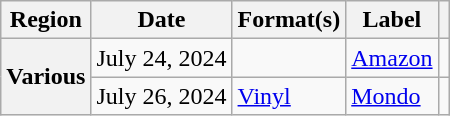<table class="wikitable plainrowheaders">
<tr>
<th scope="col">Region</th>
<th scope="col">Date</th>
<th scope="col">Format(s)</th>
<th scope="col">Label</th>
<th scope="col"></th>
</tr>
<tr>
<th scope="row" rowspan="2">Various</th>
<td>July 24, 2024</td>
<td></td>
<td><a href='#'>Amazon</a></td>
<td align="center"></td>
</tr>
<tr>
<td>July 26, 2024</td>
<td><a href='#'>Vinyl</a></td>
<td><a href='#'>Mondo</a></td>
<td align="center"></td>
</tr>
</table>
